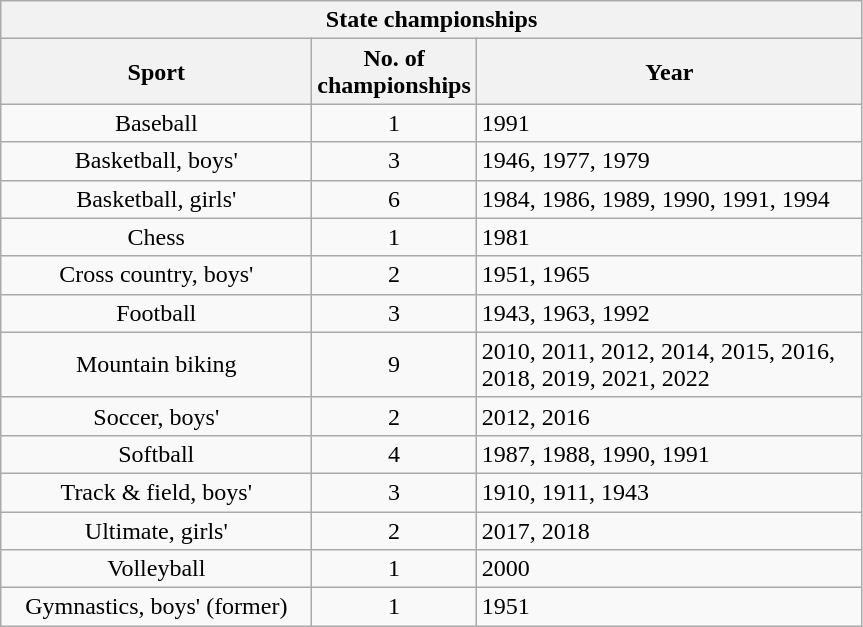<table class="wikitable sortable" style="text-align: center;">
<tr>
<th colspan="3">State championships</th>
</tr>
<tr>
<th width="200px" class="unsortable">Sport</th>
<th width="100px" class="unsortable">No. of championships</th>
<th width="250px" class="unsortable">Year</th>
</tr>
<tr>
<td>Baseball</td>
<td>1</td>
<td style="text-align: left;">1991</td>
</tr>
<tr>
<td>Basketball, boys'</td>
<td>3</td>
<td style="text-align: left;">1946, 1977, 1979</td>
</tr>
<tr>
<td>Basketball, girls'</td>
<td>6</td>
<td style="text-align: left;">1984, 1986, 1989, 1990, 1991, 1994</td>
</tr>
<tr>
<td>Chess</td>
<td>1</td>
<td style="text-align: left;">1981</td>
</tr>
<tr>
<td>Cross country, boys'</td>
<td>2</td>
<td style="text-align: left;">1951, 1965</td>
</tr>
<tr>
<td>Football</td>
<td>3</td>
<td style="text-align: left;">1943, 1963, 1992</td>
</tr>
<tr>
<td>Mountain biking</td>
<td>9</td>
<td style="text-align: left;">2010, 2011, 2012, 2014, 2015, 2016, 2018, 2019, 2021, 2022</td>
</tr>
<tr>
<td>Soccer, boys'</td>
<td>2</td>
<td style="text-align: left;">2012, 2016</td>
</tr>
<tr>
<td>Softball</td>
<td>4</td>
<td style="text-align: left;">1987, 1988, 1990, 1991</td>
</tr>
<tr>
<td>Track & field, boys'</td>
<td>3</td>
<td style="text-align: left;">1910, 1911, 1943</td>
</tr>
<tr>
<td>Ultimate, girls'</td>
<td>2</td>
<td style="text-align: left;">2017, 2018</td>
</tr>
<tr>
<td>Volleyball</td>
<td>1</td>
<td style="text-align: left;">2000</td>
</tr>
<tr>
<td>Gymnastics, boys' (former)</td>
<td>1</td>
<td style="text-align: left;">1951</td>
</tr>
</table>
